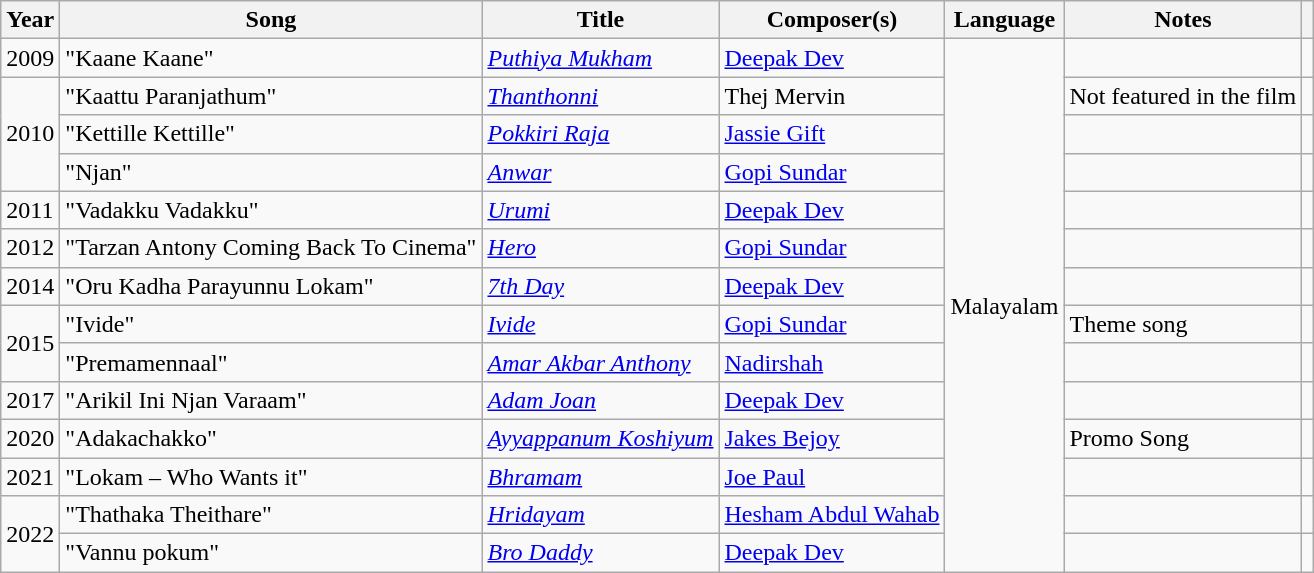<table class="wikitable sortable">
<tr>
<th scope="col">Year</th>
<th scope="col">Song</th>
<th scope="col">Title</th>
<th scope="col">Composer(s)</th>
<th scope="col">Language</th>
<th scope="col" class="unsortable">Notes</th>
<th></th>
</tr>
<tr>
<td>2009</td>
<td>"Kaane Kaane"</td>
<td><em><a href='#'>Puthiya Mukham</a></em></td>
<td><a href='#'>Deepak Dev</a></td>
<td rowspan="14">Malayalam</td>
<td></td>
<td></td>
</tr>
<tr>
<td rowspan="3">2010</td>
<td>"Kaattu Paranjathum"</td>
<td><em><a href='#'>Thanthonni</a></em></td>
<td>Thej Mervin</td>
<td>Not featured in the film</td>
<td></td>
</tr>
<tr>
<td>"Kettille Kettille"</td>
<td><em><a href='#'>Pokkiri Raja</a></em></td>
<td><a href='#'>Jassie Gift</a></td>
<td></td>
<td></td>
</tr>
<tr>
<td>"Njan"</td>
<td><em><a href='#'>Anwar</a></em></td>
<td><a href='#'>Gopi Sundar</a></td>
<td></td>
<td></td>
</tr>
<tr>
<td>2011</td>
<td>"Vadakku Vadakku"</td>
<td><em><a href='#'>Urumi</a></em></td>
<td><a href='#'>Deepak Dev</a></td>
<td></td>
<td></td>
</tr>
<tr>
<td>2012</td>
<td>"Tarzan Antony Coming Back To Cinema"</td>
<td><em><a href='#'>Hero</a></em></td>
<td><a href='#'>Gopi Sundar</a></td>
<td></td>
<td></td>
</tr>
<tr>
<td>2014</td>
<td>"Oru Kadha Parayunnu Lokam"</td>
<td><em><a href='#'>7th Day</a></em></td>
<td><a href='#'>Deepak Dev</a></td>
<td></td>
<td></td>
</tr>
<tr>
<td rowspan="2">2015</td>
<td>"Ivide"</td>
<td><em><a href='#'>Ivide</a></em></td>
<td><a href='#'>Gopi Sundar</a></td>
<td>Theme song</td>
<td></td>
</tr>
<tr>
<td>"Premamennaal"</td>
<td><em><a href='#'>Amar Akbar Anthony</a></em></td>
<td><a href='#'>Nadirshah</a></td>
<td></td>
<td></td>
</tr>
<tr>
<td>2017</td>
<td>"Arikil Ini Njan Varaam"</td>
<td><em><a href='#'>Adam Joan</a></em></td>
<td><a href='#'>Deepak Dev</a></td>
<td></td>
<td></td>
</tr>
<tr>
<td>2020</td>
<td>"Adakachakko"</td>
<td><em><a href='#'>Ayyappanum Koshiyum</a></em></td>
<td><a href='#'>Jakes Bejoy</a></td>
<td>Promo Song</td>
<td></td>
</tr>
<tr>
<td>2021</td>
<td>"Lokam – Who Wants it"</td>
<td><em><a href='#'>Bhramam</a></em></td>
<td><a href='#'>Joe Paul</a></td>
<td></td>
<td></td>
</tr>
<tr>
<td rowspan=2>2022</td>
<td>"Thathaka Theithare"</td>
<td><em><a href='#'>Hridayam</a></em></td>
<td><a href='#'>Hesham Abdul Wahab</a></td>
<td></td>
<td></td>
</tr>
<tr>
<td>"Vannu pokum"</td>
<td><em><a href='#'>Bro Daddy</a></em></td>
<td><a href='#'>Deepak Dev</a></td>
<td></td>
<td></td>
</tr>
</table>
